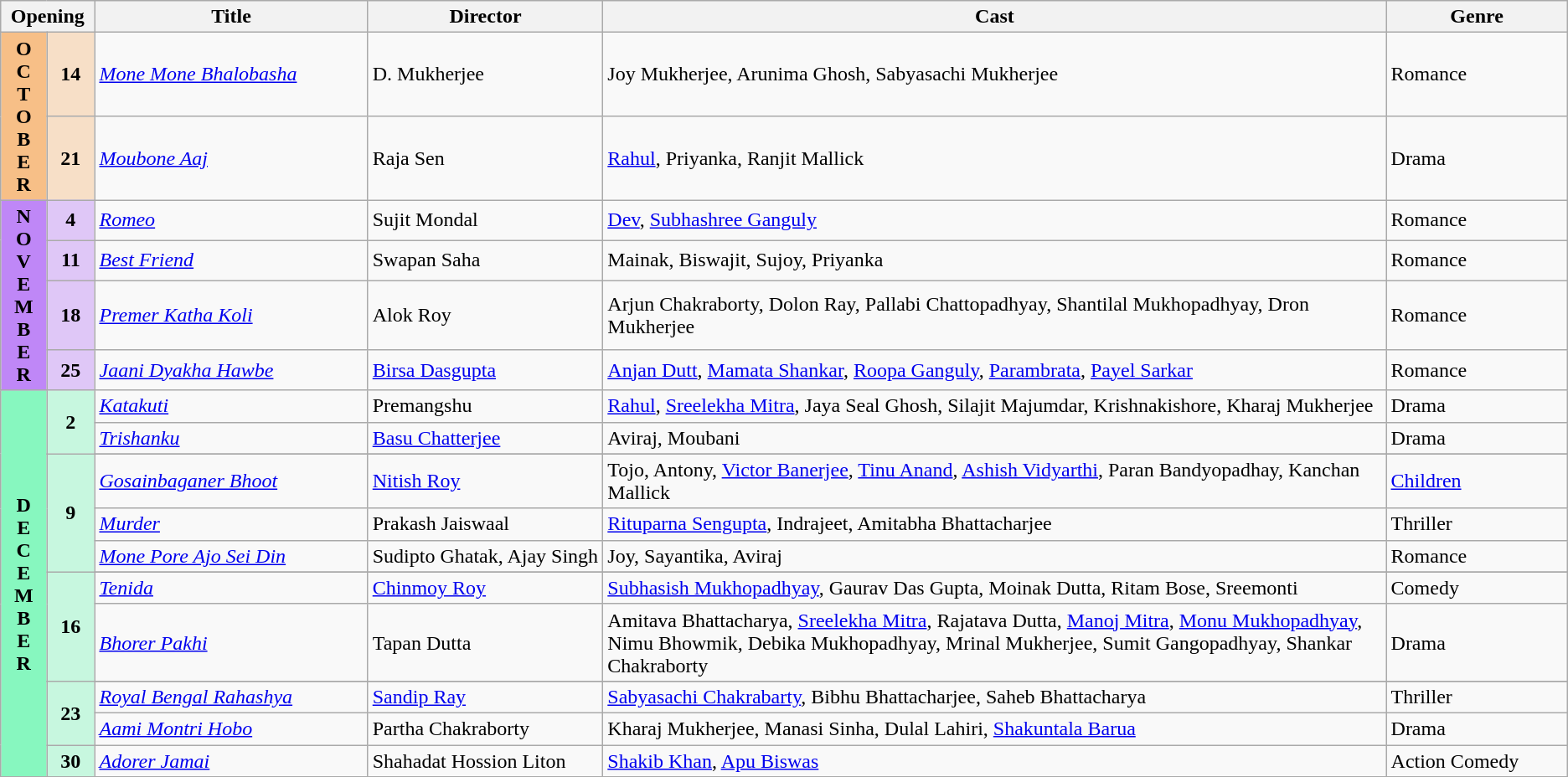<table class="wikitable sortable">
<tr>
<th colspan="2" style="width:6%;">Opening</th>
<th>Title</th>
<th style="width:15%;">Director</th>
<th style="width:50%;">Cast</th>
<th><strong>Genre</strong></th>
</tr>
<tr>
<th rowspan="2" style="text-align:center; background:#f7bf87">O<br>C<br>T<br>O<br>B<br>E<br>R</th>
<td rowspan="1" style="text-align:center; background:#f7dfc7"><strong>14</strong></td>
<td><em><a href='#'>Mone Mone Bhalobasha</a></em></td>
<td>D. Mukherjee</td>
<td>Joy Mukherjee, Arunima Ghosh, Sabyasachi Mukherjee</td>
<td>Romance</td>
</tr>
<tr>
<td rowspan="1" style="text-align:center; background:#f7dfc7"><strong>21</strong></td>
<td><em><a href='#'>Moubone Aaj</a></em></td>
<td>Raja Sen</td>
<td><a href='#'>Rahul</a>, Priyanka, Ranjit Mallick</td>
<td>Drama</td>
</tr>
<tr>
<th rowspan="4" style="text-align:center; background:#bf87f7">N<br>O<br>V<br>E<br>M<br>B<br>E<br>R</th>
<td rowspan="1" style="text-align:center; background:#dfc7f7"><strong>4</strong></td>
<td><em><a href='#'>Romeo</a></em></td>
<td>Sujit Mondal</td>
<td><a href='#'>Dev</a>, <a href='#'>Subhashree Ganguly</a></td>
<td>Romance</td>
</tr>
<tr>
<td rowspan="1" style="text-align:center; background:#dfc7f7"><strong>11</strong></td>
<td><em><a href='#'>Best Friend</a></em></td>
<td>Swapan Saha</td>
<td>Mainak, Biswajit, Sujoy, Priyanka</td>
<td>Romance</td>
</tr>
<tr>
<td rowspan="1" style="text-align:center; background:#dfc7f7"><strong>18</strong></td>
<td><em><a href='#'>Premer Katha Koli</a></em></td>
<td>Alok Roy</td>
<td>Arjun Chakraborty, Dolon Ray, Pallabi Chattopadhyay, Shantilal Mukhopadhyay, Dron Mukherjee</td>
<td>Romance</td>
</tr>
<tr>
<td rowspan="1" style="text-align:center; background:#dfc7f7"><strong>25</strong></td>
<td><em><a href='#'>Jaani Dyakha Hawbe</a></em></td>
<td><a href='#'>Birsa Dasgupta</a></td>
<td><a href='#'>Anjan Dutt</a>, <a href='#'>Mamata Shankar</a>, <a href='#'>Roopa Ganguly</a>, <a href='#'>Parambrata</a>, <a href='#'>Payel Sarkar</a></td>
<td>Romance</td>
</tr>
<tr>
<th rowspan="13" style="text-align:center; background:#87f7bf">D<br>E<br>C<br>E<br>M<br>B<br>E<br>R</th>
<td rowspan="2" style="text-align:center; background:#c7f7df"><strong>2</strong></td>
<td><em><a href='#'>Katakuti</a></em></td>
<td>Premangshu</td>
<td><a href='#'>Rahul</a>, <a href='#'>Sreelekha Mitra</a>, Jaya Seal Ghosh, Silajit Majumdar, Krishnakishore, Kharaj Mukherjee</td>
<td>Drama</td>
</tr>
<tr>
<td><em><a href='#'>Trishanku</a></em></td>
<td><a href='#'>Basu Chatterjee</a></td>
<td>Aviraj, Moubani</td>
<td>Drama</td>
</tr>
<tr>
<td rowspan="4" style="text-align:center; background:#c7f7df"><strong>9</strong></td>
</tr>
<tr>
<td><em><a href='#'>Gosainbaganer Bhoot</a></em></td>
<td><a href='#'>Nitish Roy</a></td>
<td>Tojo, Antony, <a href='#'>Victor Banerjee</a>, <a href='#'>Tinu Anand</a>, <a href='#'>Ashish Vidyarthi</a>, Paran Bandyopadhay, Kanchan Mallick</td>
<td><a href='#'>Children</a></td>
</tr>
<tr>
<td><em><a href='#'>Murder</a></em></td>
<td>Prakash Jaiswaal</td>
<td><a href='#'>Rituparna Sengupta</a>, Indrajeet, Amitabha Bhattacharjee</td>
<td>Thriller</td>
</tr>
<tr>
<td><em><a href='#'>Mone Pore Ajo Sei Din</a></em></td>
<td>Sudipto Ghatak, Ajay Singh</td>
<td>Joy, Sayantika, Aviraj</td>
<td>Romance</td>
</tr>
<tr>
<td rowspan="3" style="text-align:center; background:#c7f7df"><strong>16</strong></td>
</tr>
<tr>
<td><em><a href='#'>Tenida</a></em></td>
<td><a href='#'>Chinmoy Roy</a></td>
<td><a href='#'>Subhasish Mukhopadhyay</a>, Gaurav Das Gupta, Moinak Dutta, Ritam Bose, Sreemonti</td>
<td>Comedy</td>
</tr>
<tr>
<td><em><a href='#'>Bhorer Pakhi</a></em></td>
<td>Tapan Dutta</td>
<td>Amitava Bhattacharya, <a href='#'>Sreelekha Mitra</a>, Rajatava Dutta, <a href='#'>Manoj Mitra</a>, <a href='#'>Monu Mukhopadhyay</a>, Nimu Bhowmik, Debika Mukhopadhyay, Mrinal Mukherjee, Sumit Gangopadhyay, Shankar Chakraborty</td>
<td>Drama</td>
</tr>
<tr>
<td rowspan="3" style="text-align:center; background:#c7f7df"><strong>23</strong></td>
</tr>
<tr>
<td><em><a href='#'>Royal Bengal Rahashya</a></em></td>
<td><a href='#'>Sandip Ray</a></td>
<td><a href='#'>Sabyasachi Chakrabarty</a>, Bibhu Bhattacharjee, Saheb Bhattacharya</td>
<td>Thriller</td>
</tr>
<tr>
<td><em><a href='#'>Aami Montri Hobo</a></em></td>
<td>Partha Chakraborty</td>
<td>Kharaj Mukherjee, Manasi Sinha, Dulal Lahiri, <a href='#'>Shakuntala Barua</a></td>
<td>Drama</td>
</tr>
<tr>
<td rowspan="1" style="text-align:center; background:#c7f7df"><strong>30</strong></td>
<td><em><a href='#'>Adorer Jamai</a></em></td>
<td>Shahadat Hossion Liton</td>
<td><a href='#'>Shakib Khan</a>, <a href='#'>Apu Biswas</a></td>
<td>Action Comedy</td>
</tr>
<tr>
</tr>
</table>
